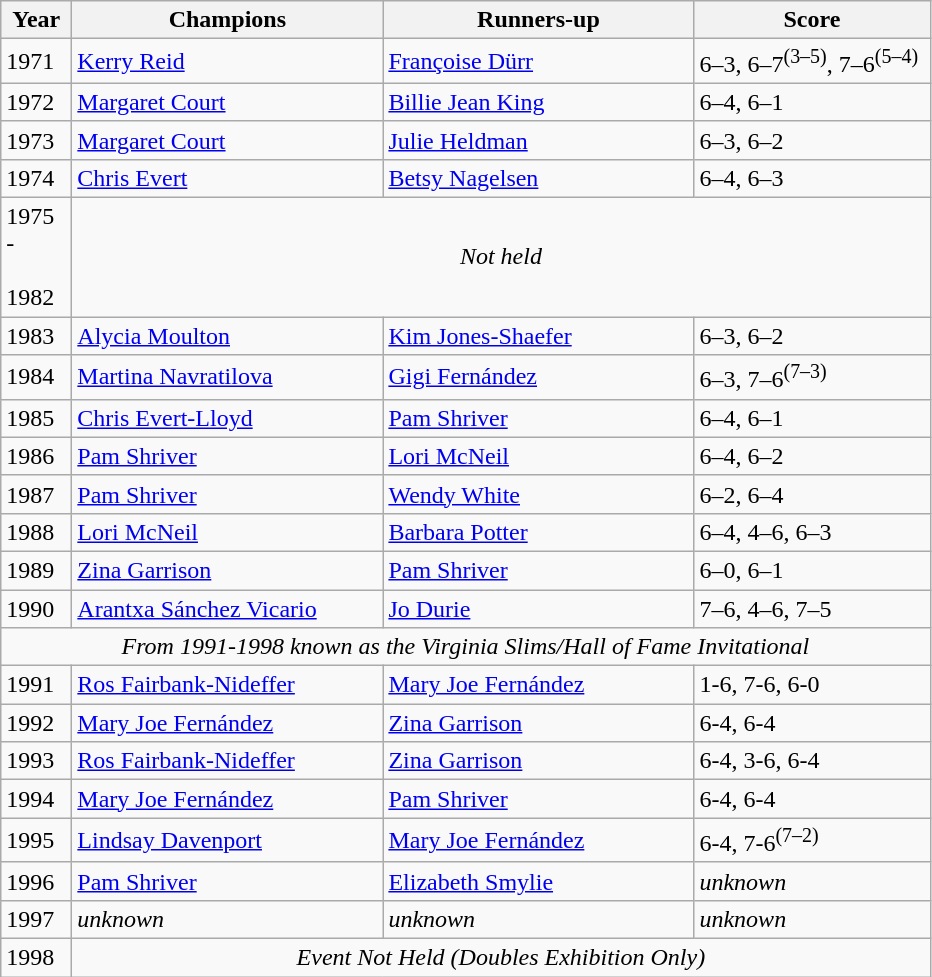<table class="wikitable">
<tr>
<th style="width:40px">Year</th>
<th style="width:200px">Champions</th>
<th style="width:200px">Runners-up</th>
<th style="width:150px" class="unsortable">Score</th>
</tr>
<tr>
<td>1971</td>
<td> <a href='#'>Kerry Reid</a></td>
<td> <a href='#'>Françoise Dürr</a></td>
<td>6–3, 6–7<sup>(3–5)</sup>, 7–6<sup>(5–4)</sup></td>
</tr>
<tr>
<td>1972</td>
<td> <a href='#'>Margaret Court</a></td>
<td> <a href='#'>Billie Jean King</a></td>
<td>6–4, 6–1</td>
</tr>
<tr>
<td>1973</td>
<td> <a href='#'>Margaret Court</a></td>
<td> <a href='#'>Julie Heldman</a></td>
<td>6–3, 6–2</td>
</tr>
<tr>
<td>1974</td>
<td> <a href='#'>Chris Evert</a></td>
<td> <a href='#'>Betsy Nagelsen</a></td>
<td>6–4, 6–3</td>
</tr>
<tr>
<td>1975<br><div>-</div><br>1982</td>
<td colspan=3 align=center><em>Not held</em></td>
</tr>
<tr>
<td>1983</td>
<td> <a href='#'>Alycia Moulton</a></td>
<td> <a href='#'>Kim Jones-Shaefer</a></td>
<td>6–3, 6–2</td>
</tr>
<tr>
<td>1984</td>
<td> <a href='#'>Martina Navratilova</a></td>
<td> <a href='#'>Gigi Fernández</a></td>
<td>6–3, 7–6<sup>(7–3)</sup></td>
</tr>
<tr>
<td>1985</td>
<td> <a href='#'>Chris Evert-Lloyd</a></td>
<td> <a href='#'>Pam Shriver</a></td>
<td>6–4, 6–1</td>
</tr>
<tr>
<td>1986</td>
<td> <a href='#'>Pam Shriver</a></td>
<td> <a href='#'>Lori McNeil</a></td>
<td>6–4, 6–2</td>
</tr>
<tr>
<td>1987</td>
<td> <a href='#'>Pam Shriver</a></td>
<td> <a href='#'>Wendy White</a></td>
<td>6–2, 6–4</td>
</tr>
<tr>
<td>1988</td>
<td> <a href='#'>Lori McNeil</a></td>
<td> <a href='#'>Barbara Potter</a></td>
<td>6–4, 4–6, 6–3</td>
</tr>
<tr>
<td>1989</td>
<td> <a href='#'>Zina Garrison</a></td>
<td> <a href='#'>Pam Shriver</a></td>
<td>6–0, 6–1</td>
</tr>
<tr>
<td>1990</td>
<td> <a href='#'>Arantxa Sánchez Vicario</a></td>
<td> <a href='#'>Jo Durie</a></td>
<td>7–6, 4–6, 7–5</td>
</tr>
<tr>
<td colspan=4 align=center><em>From 1991-1998 known as the Virginia Slims/Hall of Fame Invitational</em></td>
</tr>
<tr>
<td>1991</td>
<td> <a href='#'>Ros Fairbank-Nideffer</a></td>
<td> <a href='#'>Mary Joe Fernández</a></td>
<td>1-6, 7-6, 6-0</td>
</tr>
<tr>
<td>1992</td>
<td> <a href='#'>Mary Joe Fernández</a></td>
<td> <a href='#'>Zina Garrison</a></td>
<td>6-4, 6-4</td>
</tr>
<tr>
<td>1993</td>
<td> <a href='#'>Ros Fairbank-Nideffer</a></td>
<td> <a href='#'>Zina Garrison</a></td>
<td>6-4, 3-6, 6-4</td>
</tr>
<tr>
<td>1994</td>
<td> <a href='#'>Mary Joe Fernández</a></td>
<td> <a href='#'>Pam Shriver</a></td>
<td>6-4, 6-4</td>
</tr>
<tr>
<td>1995</td>
<td> <a href='#'>Lindsay Davenport</a></td>
<td> <a href='#'>Mary Joe Fernández</a></td>
<td>6-4, 7-6<sup>(7–2)</sup></td>
</tr>
<tr>
<td>1996</td>
<td> <a href='#'>Pam Shriver</a></td>
<td> <a href='#'>Elizabeth Smylie</a></td>
<td><em>unknown</em></td>
</tr>
<tr>
<td>1997</td>
<td><em>unknown</em></td>
<td><em>unknown</em></td>
<td><em>unknown</em></td>
</tr>
<tr>
<td>1998</td>
<td colspan=3 align=center><em>Event Not Held (Doubles Exhibition Only)</em></td>
</tr>
</table>
